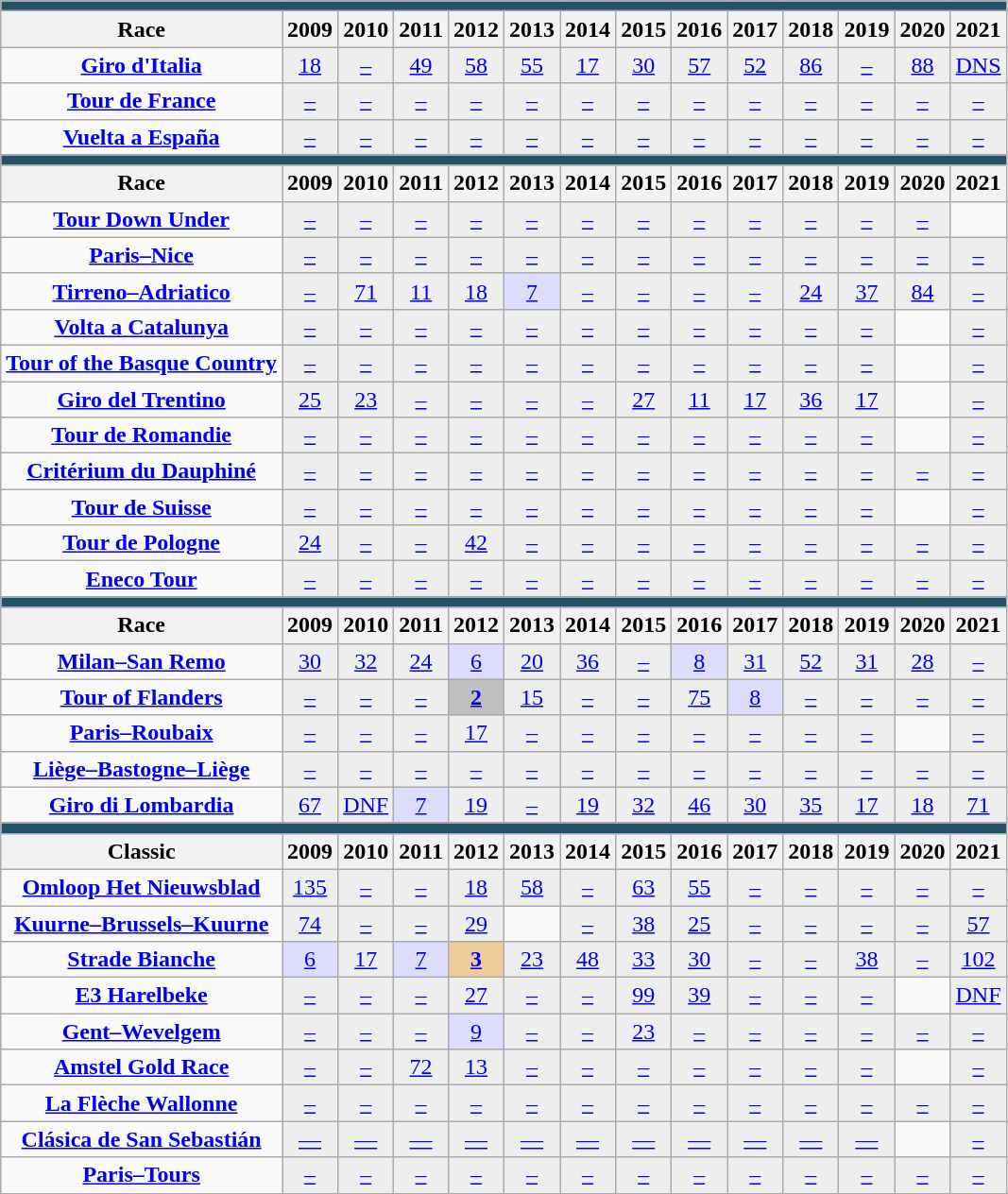<table class="wikitable">
<tr style="background:#eee;">
<td style="background:#215266;" colspan=20><strong></strong></td>
</tr>
<tr>
<th>Race</th>
<th>2009</th>
<th>2010</th>
<th>2011</th>
<th>2012</th>
<th>2013</th>
<th>2014</th>
<th>2015</th>
<th>2016</th>
<th>2017</th>
<th>2018</th>
<th>2019</th>
<th>2020</th>
<th>2021</th>
</tr>
<tr align="center">
<td><strong><a href='#'>Giro d'Italia</a></strong></td>
<td style="background:#eee;"><a href='#'>18</a></td>
<td style="background:#eee;"><a href='#'>–</a></td>
<td style="background:#eee;"><a href='#'>49</a></td>
<td style="background:#eee;"><a href='#'>58</a></td>
<td style="background:#eee;"><a href='#'>55</a></td>
<td style="background:#eee;"><a href='#'>17</a></td>
<td style="background:#eee;"><a href='#'>30</a></td>
<td style="background:#eee;"><a href='#'>57</a></td>
<td style="background:#eee;"><a href='#'>52</a></td>
<td style="background:#eee;"><a href='#'>86</a></td>
<td style="background:#eee;"><a href='#'>–</a></td>
<td style="background:#eee;"><a href='#'>88</a></td>
<td style="background:#eee;"><a href='#'>DNS</a></td>
</tr>
<tr align="center">
<td><strong><a href='#'>Tour de France</a></strong></td>
<td style="background:#eee;"><a href='#'>–</a></td>
<td style="background:#eee;"><a href='#'>–</a></td>
<td style="background:#eee;"><a href='#'>–</a></td>
<td style="background:#eee;"><a href='#'>–</a></td>
<td style="background:#eee;"><a href='#'>–</a></td>
<td style="background:#eee;"><a href='#'>–</a></td>
<td style="background:#eee;"><a href='#'>–</a></td>
<td style="background:#eee;"><a href='#'>–</a></td>
<td style="background:#eee;"><a href='#'>–</a></td>
<td style="background:#eee;"><a href='#'>–</a></td>
<td style="background:#eee;"><a href='#'>–</a></td>
<td style="background:#eee;"><a href='#'>–</a></td>
<td style="background:#eee;"><a href='#'>–</a></td>
</tr>
<tr align="center">
<td><strong><a href='#'>Vuelta a España</a></strong></td>
<td style="background:#eee;"><a href='#'>–</a></td>
<td style="background:#eee;"><a href='#'>–</a></td>
<td style="background:#eee;"><a href='#'>–</a></td>
<td style="background:#eee;"><a href='#'>–</a></td>
<td style="background:#eee;"><a href='#'>–</a></td>
<td style="background:#eee;"><a href='#'>–</a></td>
<td style="background:#eee;"><a href='#'>–</a></td>
<td style="background:#eee;"><a href='#'>–</a></td>
<td style="background:#eee;"><a href='#'>–</a></td>
<td style="background:#eee;"><a href='#'>–</a></td>
<td style="background:#eee;"><a href='#'>–</a></td>
<td style="background:#eee;"><a href='#'>–</a></td>
<td style="background:#eee;"><a href='#'>–</a></td>
</tr>
<tr>
<td style="background:#215266;" colspan=20><strong></strong></td>
</tr>
<tr>
<th>Race</th>
<th>2009</th>
<th>2010</th>
<th>2011</th>
<th>2012</th>
<th>2013</th>
<th>2014</th>
<th>2015</th>
<th>2016</th>
<th>2017</th>
<th>2018</th>
<th>2019</th>
<th>2020</th>
<th>2021</th>
</tr>
<tr align="center">
<td><strong><a href='#'>Tour Down Under</a></strong></td>
<td style="background:#eee;"><a href='#'>–</a></td>
<td style="background:#eee;"><a href='#'>–</a></td>
<td style="background:#eee;"><a href='#'>–</a></td>
<td style="background:#eee;"><a href='#'>–</a></td>
<td style="background:#eee;"><a href='#'>–</a></td>
<td style="background:#eee;"><a href='#'>–</a></td>
<td style="background:#eee;"><a href='#'>–</a></td>
<td style="background:#eee;"><a href='#'>–</a></td>
<td style="background:#eee;"><a href='#'>–</a></td>
<td style="background:#eee;"><a href='#'>–</a></td>
<td style="background:#eee;"><a href='#'>–</a></td>
<td style="background:#eee;"><a href='#'>–</a></td>
<td></td>
</tr>
<tr align="center">
<td><strong><a href='#'>Paris–Nice</a></strong></td>
<td style="background:#eee;"><a href='#'>–</a></td>
<td style="background:#eee;"><a href='#'>–</a></td>
<td style="background:#eee;"><a href='#'>–</a></td>
<td style="background:#eee;"><a href='#'>–</a></td>
<td style="background:#eee;"><a href='#'>–</a></td>
<td style="background:#eee;"><a href='#'>–</a></td>
<td style="background:#eee;"><a href='#'>–</a></td>
<td style="background:#eee;"><a href='#'>–</a></td>
<td style="background:#eee;"><a href='#'>–</a></td>
<td style="background:#eee;"><a href='#'>–</a></td>
<td style="background:#eee;"><a href='#'>–</a></td>
<td style="background:#eee;"><a href='#'>–</a></td>
<td style="background:#eee;"><a href='#'>–</a></td>
</tr>
<tr align="center">
<td><strong><a href='#'>Tirreno–Adriatico</a></strong></td>
<td style="background:#eee;"><a href='#'>–</a></td>
<td style="background:#eee;"><a href='#'>71</a></td>
<td style="background:#eee;"><a href='#'>11</a></td>
<td style="background:#eee;"><a href='#'>18</a></td>
<td style="background:#ddf;"><a href='#'>7</a></td>
<td style="background:#eee;"><a href='#'>–</a></td>
<td style="background:#eee;"><a href='#'>–</a></td>
<td style="background:#eee;"><a href='#'>–</a></td>
<td style="background:#eee;"><a href='#'>–</a></td>
<td style="background:#eee;"><a href='#'>24</a></td>
<td style="background:#eee;"><a href='#'>37</a></td>
<td style="background:#eee;"><a href='#'>84</a></td>
<td style="background:#eee;"><a href='#'>–</a></td>
</tr>
<tr align="center">
<td><strong><a href='#'>Volta a Catalunya</a></strong></td>
<td style="background:#eee;"><a href='#'>–</a></td>
<td style="background:#eee;"><a href='#'>–</a></td>
<td style="background:#eee;"><a href='#'>–</a></td>
<td style="background:#eee;"><a href='#'>–</a></td>
<td style="background:#eee;"><a href='#'>–</a></td>
<td style="background:#eee;"><a href='#'>–</a></td>
<td style="background:#eee;"><a href='#'>–</a></td>
<td style="background:#eee;"><a href='#'>–</a></td>
<td style="background:#eee;"><a href='#'>–</a></td>
<td style="background:#eee;"><a href='#'>–</a></td>
<td style="background:#eee;"><a href='#'>–</a></td>
<td></td>
<td style="background:#eee;"><a href='#'>–</a></td>
</tr>
<tr align="center">
<td><strong><a href='#'>Tour of the Basque Country</a></strong></td>
<td style="background:#eee;"><a href='#'>–</a></td>
<td style="background:#eee;"><a href='#'>–</a></td>
<td style="background:#eee;"><a href='#'>–</a></td>
<td style="background:#eee;"><a href='#'>–</a></td>
<td style="background:#eee;"><a href='#'>–</a></td>
<td style="background:#eee;"><a href='#'>–</a></td>
<td style="background:#eee;"><a href='#'>–</a></td>
<td style="background:#eee;"><a href='#'>–</a></td>
<td style="background:#eee;"><a href='#'>–</a></td>
<td style="background:#eee;"><a href='#'>–</a></td>
<td style="background:#eee;"><a href='#'>–</a></td>
<td></td>
<td style="background:#eee;"><a href='#'>–</a></td>
</tr>
<tr align="center">
<td><strong><a href='#'>Giro del Trentino</a></strong></td>
<td style="background:#eee;"><a href='#'>25</a></td>
<td style="background:#eee;"><a href='#'>23</a></td>
<td style="background:#eee;"><a href='#'>–</a></td>
<td style="background:#eee;"><a href='#'>–</a></td>
<td style="background:#eee;"><a href='#'>–</a></td>
<td style="background:#eee;"><a href='#'>–</a></td>
<td style="background:#eee;"><a href='#'>27</a></td>
<td style="background:#eee;"><a href='#'>11</a></td>
<td style="background:#eee;"><a href='#'>17</a></td>
<td style="background:#eee;"><a href='#'>36</a></td>
<td style="background:#eee;"><a href='#'>17</a></td>
<td></td>
<td style="background:#eee;"><a href='#'>–</a></td>
</tr>
<tr align="center">
<td><strong><a href='#'>Tour de Romandie</a></strong></td>
<td style="background:#eee;"><a href='#'>–</a></td>
<td style="background:#eee;"><a href='#'>–</a></td>
<td style="background:#eee;"><a href='#'>–</a></td>
<td style="background:#eee;"><a href='#'>–</a></td>
<td style="background:#eee;"><a href='#'>–</a></td>
<td style="background:#eee;"><a href='#'>–</a></td>
<td style="background:#eee;"><a href='#'>–</a></td>
<td style="background:#eee;"><a href='#'>–</a></td>
<td style="background:#eee;"><a href='#'>–</a></td>
<td style="background:#eee;"><a href='#'>–</a></td>
<td style="background:#eee;"><a href='#'>–</a></td>
<td></td>
<td style="background:#eee;"><a href='#'>–</a></td>
</tr>
<tr align="center">
<td><strong><a href='#'>Critérium du Dauphiné</a></strong></td>
<td style="background:#eee;"><a href='#'>–</a></td>
<td style="background:#eee;"><a href='#'>–</a></td>
<td style="background:#eee;"><a href='#'>–</a></td>
<td style="background:#eee;"><a href='#'>–</a></td>
<td style="background:#eee;"><a href='#'>–</a></td>
<td style="background:#eee;"><a href='#'>–</a></td>
<td style="background:#eee;"><a href='#'>–</a></td>
<td style="background:#eee;"><a href='#'>–</a></td>
<td style="background:#eee;"><a href='#'>–</a></td>
<td style="background:#eee;"><a href='#'>–</a></td>
<td style="background:#eee;"><a href='#'>–</a></td>
<td style="background:#eee;"><a href='#'>–</a></td>
<td style="background:#eee;"><a href='#'>–</a></td>
</tr>
<tr align="center">
<td><strong><a href='#'>Tour de Suisse</a></strong></td>
<td style="background:#eee;"><a href='#'>–</a></td>
<td style="background:#eee;"><a href='#'>–</a></td>
<td style="background:#eee;"><a href='#'>–</a></td>
<td style="background:#eee;"><a href='#'>–</a></td>
<td style="background:#eee;"><a href='#'>–</a></td>
<td style="background:#eee;"><a href='#'>–</a></td>
<td style="background:#eee;"><a href='#'>–</a></td>
<td style="background:#eee;"><a href='#'>–</a></td>
<td style="background:#eee;"><a href='#'>–</a></td>
<td style="background:#eee;"><a href='#'>–</a></td>
<td style="background:#eee;"><a href='#'>–</a></td>
<td></td>
<td style="background:#eee;"><a href='#'>–</a></td>
</tr>
<tr align="center">
<td><strong><a href='#'>Tour de Pologne</a></strong></td>
<td style="background:#eee;"><a href='#'>24</a></td>
<td style="background:#eee;"><a href='#'>–</a></td>
<td style="background:#eee;"><a href='#'>–</a></td>
<td style="background:#eee;"><a href='#'>42</a></td>
<td style="background:#eee;"><a href='#'>–</a></td>
<td style="background:#eee;"><a href='#'>–</a></td>
<td style="background:#eee;"><a href='#'>–</a></td>
<td style="background:#eee;"><a href='#'>–</a></td>
<td style="background:#eee;"><a href='#'>–</a></td>
<td style="background:#eee;"><a href='#'>–</a></td>
<td style="background:#eee;"><a href='#'>–</a></td>
<td style="background:#eee;"><a href='#'>–</a></td>
<td style="background:#eee;"><a href='#'>–</a></td>
</tr>
<tr align="center">
<td><strong><a href='#'>Eneco Tour</a></strong></td>
<td style="background:#eee;"><a href='#'>–</a></td>
<td style="background:#eee;"><a href='#'>–</a></td>
<td style="background:#eee;"><a href='#'>–</a></td>
<td style="background:#eee;"><a href='#'>–</a></td>
<td style="background:#eee;"><a href='#'>–</a></td>
<td style="background:#eee;"><a href='#'>–</a></td>
<td style="background:#eee;"><a href='#'>–</a></td>
<td style="background:#eee;"><a href='#'>–</a></td>
<td style="background:#eee;"><a href='#'>–</a></td>
<td style="background:#eee;"><a href='#'>–</a></td>
<td style="background:#eee;"><a href='#'>–</a></td>
<td style="background:#eee;"><a href='#'>–</a></td>
<td style="background:#eee;"><a href='#'>–</a></td>
</tr>
<tr>
<td style="background:#215266;" colspan=20><strong></strong></td>
</tr>
<tr>
<th>Race</th>
<th>2009</th>
<th>2010</th>
<th>2011</th>
<th>2012</th>
<th>2013</th>
<th>2014</th>
<th>2015</th>
<th>2016</th>
<th>2017</th>
<th>2018</th>
<th>2019</th>
<th>2020</th>
<th>2021</th>
</tr>
<tr align="center">
<td><strong><a href='#'>Milan–San Remo</a></strong></td>
<td style="background:#eee;"><a href='#'>30</a></td>
<td style="background:#eee;"><a href='#'>32</a></td>
<td style="background:#eee;"><a href='#'>24</a></td>
<td style="background:#ddf;"><a href='#'>6</a></td>
<td style="background:#eee;"><a href='#'>20</a></td>
<td style="background:#eee;"><a href='#'>36</a></td>
<td style="background:#eee;"><a href='#'>–</a></td>
<td style="background:#ddf;"><a href='#'>8</a></td>
<td style="background:#eee;"><a href='#'>31</a></td>
<td style="background:#eee;"><a href='#'>52</a></td>
<td style="background:#eee;"><a href='#'>31</a></td>
<td style="background:#eee;"><a href='#'>28</a></td>
<td style="background:#eee;"><a href='#'>–</a></td>
</tr>
<tr align="center">
<td><strong><a href='#'>Tour of Flanders</a></strong></td>
<td style="background:#eee;"><a href='#'>–</a></td>
<td style="background:#eee;"><a href='#'>–</a></td>
<td style="background:#eee;"><a href='#'>–</a></td>
<td style="background:silver;"><a href='#'><strong>2</strong></a></td>
<td style="background:#eee;"><a href='#'>15</a></td>
<td style="background:#eee;"><a href='#'>–</a></td>
<td style="background:#eee;"><a href='#'>–</a></td>
<td style="background:#eee;"><a href='#'>75</a></td>
<td style="background:#ddf;"><a href='#'>8</a></td>
<td style="background:#eee;"><a href='#'>–</a></td>
<td style="background:#eee;"><a href='#'>–</a></td>
<td style="background:#eee;"><a href='#'>–</a></td>
<td style="background:#eee;"><a href='#'>–</a></td>
</tr>
<tr align="center">
<td><strong><a href='#'>Paris–Roubaix</a></strong></td>
<td style="background:#eee;"><a href='#'>–</a></td>
<td style="background:#eee;"><a href='#'>–</a></td>
<td style="background:#eee;"><a href='#'>–</a></td>
<td style="background:#eee;"><a href='#'>17</a></td>
<td style="background:#eee;"><a href='#'>–</a></td>
<td style="background:#eee;"><a href='#'>–</a></td>
<td style="background:#eee;"><a href='#'>–</a></td>
<td style="background:#eee;"><a href='#'>–</a></td>
<td style="background:#eee;"><a href='#'>–</a></td>
<td style="background:#eee;"><a href='#'>–</a></td>
<td style="background:#eee;"><a href='#'>–</a></td>
<td></td>
<td style="background:#eee;"><a href='#'>–</a></td>
</tr>
<tr align="center">
<td><strong><a href='#'>Liège–Bastogne–Liège</a></strong></td>
<td style="background:#eee;"><a href='#'>–</a></td>
<td style="background:#eee;"><a href='#'>–</a></td>
<td style="background:#eee;"><a href='#'>–</a></td>
<td style="background:#eee;"><a href='#'>–</a></td>
<td style="background:#eee;"><a href='#'>–</a></td>
<td style="background:#eee;"><a href='#'>–</a></td>
<td style="background:#eee;"><a href='#'>–</a></td>
<td style="background:#eee;"><a href='#'>–</a></td>
<td style="background:#eee;"><a href='#'>–</a></td>
<td style="background:#eee;"><a href='#'>–</a></td>
<td style="background:#eee;"><a href='#'>–</a></td>
<td style="background:#eee;"><a href='#'>–</a></td>
<td style="background:#eee;"><a href='#'>–</a></td>
</tr>
<tr align="center">
<td><strong><a href='#'>Giro di Lombardia</a></strong></td>
<td style="background:#eee;"><a href='#'>67</a></td>
<td style="background:#eee;"><a href='#'>DNF</a></td>
<td style="background:#ddf;"><a href='#'>7</a></td>
<td style="background:#eee;"><a href='#'>19</a></td>
<td style="background:#eee;"><a href='#'>–</a></td>
<td style="background:#eee;"><a href='#'>19</a></td>
<td style="background:#eee;"><a href='#'>32</a></td>
<td style="background:#eee;"><a href='#'>46</a></td>
<td style="background:#eee;"><a href='#'>30</a></td>
<td style="background:#eee;"><a href='#'>35</a></td>
<td style="background:#eee;"><a href='#'>17</a></td>
<td style="background:#eee;"><a href='#'>18</a></td>
<td style="background:#eee;"><a href='#'>71</a></td>
</tr>
<tr>
<td style="background:#215266;" colspan=20><strong></strong></td>
</tr>
<tr>
<th>Classic</th>
<th>2009</th>
<th>2010</th>
<th>2011</th>
<th>2012</th>
<th>2013</th>
<th>2014</th>
<th>2015</th>
<th>2016</th>
<th>2017</th>
<th>2018</th>
<th>2019</th>
<th>2020</th>
<th>2021</th>
</tr>
<tr align="center">
<td><strong><a href='#'>Omloop Het Nieuwsblad</a></strong></td>
<td style="background:#eee;"><a href='#'>135</a></td>
<td style="background:#eee;"><a href='#'>–</a></td>
<td style="background:#eee;"><a href='#'>–</a></td>
<td style="background:#eee;"><a href='#'>18</a></td>
<td style="background:#eee;"><a href='#'>58</a></td>
<td style="background:#eee;"><a href='#'>–</a></td>
<td style="background:#eee;"><a href='#'>63</a></td>
<td style="background:#eee;"><a href='#'>55</a></td>
<td style="background:#eee;"><a href='#'>–</a></td>
<td style="background:#eee;"><a href='#'>–</a></td>
<td style="background:#eee;"><a href='#'>–</a></td>
<td style="background:#eee;"><a href='#'>–</a></td>
<td style="background:#eee;"><a href='#'>–</a></td>
</tr>
<tr align="center">
<td><strong><a href='#'>Kuurne–Brussels–Kuurne</a></strong></td>
<td style="background:#eee;"><a href='#'>74</a></td>
<td style="background:#eee;"><a href='#'>–</a></td>
<td style="background:#eee;"><a href='#'>–</a></td>
<td style="background:#eee;"><a href='#'>29</a></td>
<td></td>
<td style="background:#eee;"><a href='#'>–</a></td>
<td style="background:#eee;"><a href='#'>38</a></td>
<td style="background:#eee;"><a href='#'>25</a></td>
<td style="background:#eee;"><a href='#'>–</a></td>
<td style="background:#eee;"><a href='#'>–</a></td>
<td style="background:#eee;"><a href='#'>–</a></td>
<td style="background:#eee;"><a href='#'>–</a></td>
<td style="background:#eee;"><a href='#'>57</a></td>
</tr>
<tr align="center">
<td><strong><a href='#'>Strade Bianche</a></strong></td>
<td style="background:#ddf;"><a href='#'>6</a></td>
<td style="background:#eee;"><a href='#'>17</a></td>
<td style="background:#ddf;"><a href='#'>7</a></td>
<td style="background:#ec9;"><a href='#'><strong>3</strong></a></td>
<td style="background:#eee;"><a href='#'>23</a></td>
<td style="background:#eee;"><a href='#'>48</a></td>
<td style="background:#eee;"><a href='#'>33</a></td>
<td style="background:#eee;"><a href='#'>30</a></td>
<td style="background:#eee;"><a href='#'>–</a></td>
<td style="background:#eee;"><a href='#'>–</a></td>
<td style="background:#eee;"><a href='#'>38</a></td>
<td style="background:#eee;"><a href='#'>–</a></td>
<td style="background:#eee;"><a href='#'>102</a></td>
</tr>
<tr align="center">
<td><strong><a href='#'>E3 Harelbeke</a></strong></td>
<td style="background:#eee;"><a href='#'>–</a></td>
<td style="background:#eee;"><a href='#'>–</a></td>
<td style="background:#eee;"><a href='#'>–</a></td>
<td style="background:#eee;"><a href='#'>27</a></td>
<td style="background:#eee;"><a href='#'>–</a></td>
<td style="background:#eee;"><a href='#'>–</a></td>
<td style="background:#eee;"><a href='#'>99</a></td>
<td style="background:#eee;"><a href='#'>39</a></td>
<td style="background:#eee;"><a href='#'>–</a></td>
<td style="background:#eee;"><a href='#'>–</a></td>
<td style="background:#eee;"><a href='#'>–</a></td>
<td></td>
<td style="background:#eee;"><a href='#'>DNF</a></td>
</tr>
<tr align="center">
<td><strong><a href='#'>Gent–Wevelgem</a></strong></td>
<td style="background:#eee;"><a href='#'>–</a></td>
<td style="background:#eee;"><a href='#'>–</a></td>
<td style="background:#eee;"><a href='#'>–</a></td>
<td style="background:#ddf;"><a href='#'>9</a></td>
<td style="background:#eee;"><a href='#'>–</a></td>
<td style="background:#eee;"><a href='#'>–</a></td>
<td style="background:#eee;"><a href='#'>23</a></td>
<td style="background:#eee;"><a href='#'>–</a></td>
<td style="background:#eee;"><a href='#'>–</a></td>
<td style="background:#eee;"><a href='#'>–</a></td>
<td style="background:#eee;"><a href='#'>–</a></td>
<td style="background:#eee;"><a href='#'>–</a></td>
<td style="background:#eee;"><a href='#'>–</a></td>
</tr>
<tr align="center">
<td><strong><a href='#'>Amstel Gold Race</a></strong></td>
<td style="background:#eee;"><a href='#'>–</a></td>
<td style="background:#eee;"><a href='#'>–</a></td>
<td style="background:#eee;"><a href='#'>72</a></td>
<td style="background:#eee;"><a href='#'>13</a></td>
<td style="background:#eee;"><a href='#'>–</a></td>
<td style="background:#eee;"><a href='#'>–</a></td>
<td style="background:#eee;"><a href='#'>–</a></td>
<td style="background:#eee;"><a href='#'>–</a></td>
<td style="background:#eee;"><a href='#'>–</a></td>
<td style="background:#eee;"><a href='#'>–</a></td>
<td style="background:#eee;"><a href='#'>–</a></td>
<td></td>
<td style="background:#eee;"><a href='#'>–</a></td>
</tr>
<tr align="center">
<td><strong><a href='#'>La Flèche Wallonne</a></strong></td>
<td style="background:#eee;"><a href='#'>–</a></td>
<td style="background:#eee;"><a href='#'>–</a></td>
<td style="background:#eee;"><a href='#'>–</a></td>
<td style="background:#eee;"><a href='#'>–</a></td>
<td style="background:#eee;"><a href='#'>–</a></td>
<td style="background:#eee;"><a href='#'>–</a></td>
<td style="background:#eee;"><a href='#'>–</a></td>
<td style="background:#eee;"><a href='#'>–</a></td>
<td style="background:#eee;"><a href='#'>–</a></td>
<td style="background:#eee;"><a href='#'>–</a></td>
<td style="background:#eee;"><a href='#'>–</a></td>
<td style="background:#eee;"><a href='#'>–</a></td>
<td style="background:#eee;"><a href='#'>–</a></td>
</tr>
<tr align="center">
<td><strong><a href='#'>Clásica de San Sebastián</a></strong></td>
<td style="background:#eee;"><a href='#'>—</a></td>
<td style="background:#eee;"><a href='#'>—</a></td>
<td style="background:#eee;"><a href='#'>—</a></td>
<td style="background:#eee;"><a href='#'>—</a></td>
<td style="background:#eee;"><a href='#'>—</a></td>
<td style="background:#eee;"><a href='#'>—</a></td>
<td style="background:#eee;"><a href='#'>—</a></td>
<td style="background:#eee;"><a href='#'>—</a></td>
<td style="background:#eee;"><a href='#'>—</a></td>
<td style="background:#eee;"><a href='#'>—</a></td>
<td style="background:#eee;"><a href='#'>—</a></td>
<td></td>
<td style="background:#eee;"><a href='#'>–</a></td>
</tr>
<tr align="center">
<td><strong><a href='#'>Paris–Tours</a></strong></td>
<td style="background:#eee;"><a href='#'>–</a></td>
<td style="background:#eee;"><a href='#'>–</a></td>
<td style="background:#eee;"><a href='#'>–</a></td>
<td style="background:#eee;"><a href='#'>–</a></td>
<td style="background:#eee;"><a href='#'>–</a></td>
<td style="background:#eee;"><a href='#'>–</a></td>
<td style="background:#eee;"><a href='#'>–</a></td>
<td style="background:#eee;"><a href='#'>–</a></td>
<td style="background:#eee;"><a href='#'>–</a></td>
<td style="background:#eee;"><a href='#'>–</a></td>
<td style="background:#eee;"><a href='#'>–</a></td>
<td style="background:#eee;"><a href='#'>–</a></td>
<td style="background:#eee;"><a href='#'>–</a></td>
</tr>
</table>
